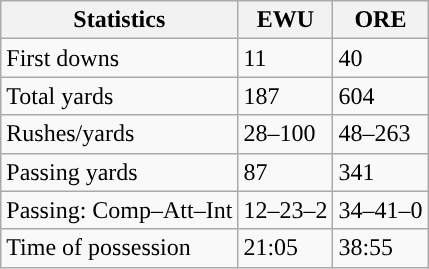<table class="wikitable" style="float: left;">
<tr>
<th>Statistics</th>
<th>EWU</th>
<th>ORE</th>
</tr>
<tr>
<td>First downs</td>
<td>11</td>
<td>40</td>
</tr>
<tr>
<td>Total yards</td>
<td>187</td>
<td>604</td>
</tr>
<tr>
<td>Rushes/yards</td>
<td>28–100</td>
<td>48–263</td>
</tr>
<tr>
<td>Passing yards</td>
<td>87</td>
<td>341</td>
</tr>
<tr>
<td>Passing: Comp–Att–Int</td>
<td>12–23–2</td>
<td>34–41–0</td>
</tr>
<tr>
<td>Time of possession</td>
<td>21:05</td>
<td>38:55</td>
</tr>
</table>
